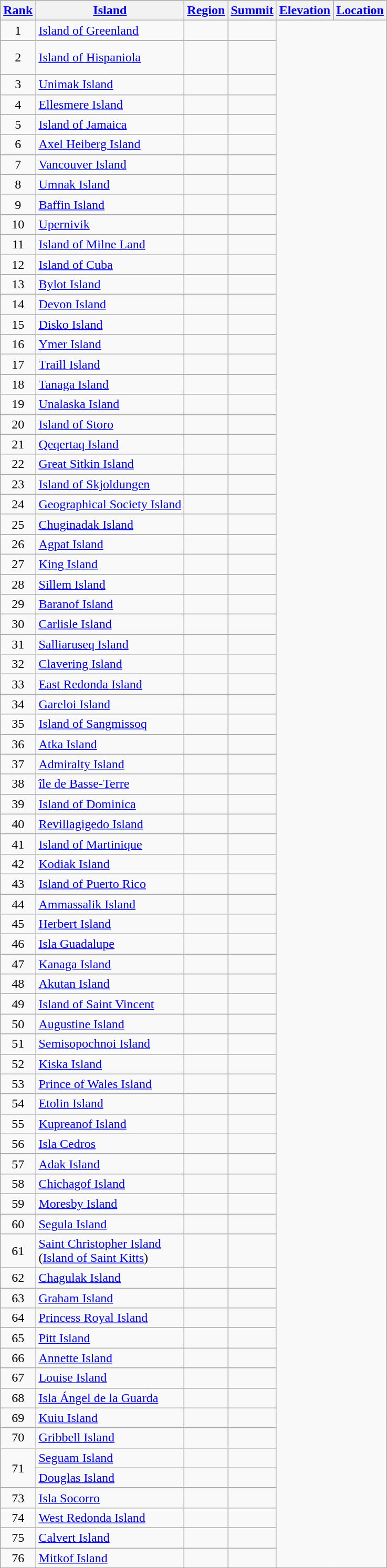<table class="wikitable sortable">
<tr>
<th><a href='#'>Rank</a></th>
<th><a href='#'>Island</a></th>
<th><a href='#'>Region</a></th>
<th><a href='#'>Summit</a></th>
<th><a href='#'>Elevation</a></th>
<th><a href='#'>Location</a></th>
</tr>
<tr>
<td align=center>1</td>
<td><a href='#'>Island of Greenland</a></td>
<td><br>
</td>
<td></td>
</tr>
<tr>
<td align=center>2</td>
<td><a href='#'>Island of Hispaniola</a></td>
<td><br><br>
</td>
<td></td>
</tr>
<tr>
<td align=center>3</td>
<td><a href='#'>Unimak Island</a></td>
<td><br>
</td>
<td></td>
</tr>
<tr>
<td align=center>4</td>
<td><a href='#'>Ellesmere Island</a></td>
<td><br>
</td>
<td></td>
</tr>
<tr>
<td align=center>5</td>
<td><a href='#'>Island of Jamaica</a></td>
<td><br>
</td>
<td></td>
</tr>
<tr>
<td align=center>6</td>
<td><a href='#'>Axel Heiberg Island</a></td>
<td><br>
</td>
<td></td>
</tr>
<tr>
<td align=center>7</td>
<td><a href='#'>Vancouver Island</a></td>
<td><br>
</td>
<td></td>
</tr>
<tr>
<td align=center>8</td>
<td><a href='#'>Umnak Island</a></td>
<td><br>
</td>
<td></td>
</tr>
<tr>
<td align=center>9</td>
<td><a href='#'>Baffin Island</a></td>
<td><br>
</td>
<td></td>
</tr>
<tr>
<td align=center>10</td>
<td><a href='#'>Upernivik</a></td>
<td><br>
</td>
<td></td>
</tr>
<tr>
<td align=center>11</td>
<td><a href='#'>Island of Milne Land</a></td>
<td><br>
</td>
<td></td>
</tr>
<tr>
<td align=center>12</td>
<td><a href='#'>Island of Cuba</a></td>
<td><br>
</td>
<td></td>
</tr>
<tr>
<td align=center>13</td>
<td><a href='#'>Bylot Island</a></td>
<td><br>
</td>
<td></td>
</tr>
<tr>
<td align=center>14</td>
<td><a href='#'>Devon Island</a></td>
<td><br>
</td>
<td></td>
</tr>
<tr>
<td align=center>15</td>
<td><a href='#'>Disko Island</a></td>
<td><br>
</td>
<td></td>
</tr>
<tr>
<td align=center>16</td>
<td><a href='#'>Ymer Island</a></td>
<td><br>
</td>
<td></td>
</tr>
<tr>
<td align=center>17</td>
<td><a href='#'>Traill Island</a></td>
<td><br>
</td>
<td></td>
</tr>
<tr>
<td align=center>18</td>
<td><a href='#'>Tanaga Island</a></td>
<td><br>
</td>
<td></td>
</tr>
<tr>
<td align=center>19</td>
<td><a href='#'>Unalaska Island</a></td>
<td><br>
</td>
<td></td>
</tr>
<tr>
<td align=center>20</td>
<td><a href='#'>Island of Storo</a></td>
<td><br>
</td>
<td></td>
</tr>
<tr>
<td align=center>21</td>
<td><a href='#'>Qeqertaq Island</a></td>
<td><br>
</td>
<td></td>
</tr>
<tr>
<td align=center>22</td>
<td><a href='#'>Great Sitkin Island</a></td>
<td><br>
</td>
<td></td>
</tr>
<tr>
<td align=center>23</td>
<td><a href='#'>Island of Skjoldungen</a></td>
<td><br>
</td>
<td></td>
</tr>
<tr>
<td align=center>24</td>
<td><a href='#'>Geographical Society Island</a></td>
<td><br>
</td>
<td></td>
</tr>
<tr>
<td align=center>25</td>
<td><a href='#'>Chuginadak Island</a></td>
<td><br>
</td>
<td></td>
</tr>
<tr>
<td align=center>26</td>
<td><a href='#'>Agpat Island</a></td>
<td><br>
</td>
<td></td>
</tr>
<tr>
<td align=center>27</td>
<td><a href='#'>King Island</a></td>
<td><br>
</td>
<td></td>
</tr>
<tr>
<td align=center>28</td>
<td><a href='#'>Sillem Island</a></td>
<td><br>
</td>
<td></td>
</tr>
<tr>
<td align=center>29</td>
<td><a href='#'>Baranof Island</a></td>
<td><br>
</td>
<td></td>
</tr>
<tr>
<td align=center>30</td>
<td><a href='#'>Carlisle Island</a></td>
<td><br>
</td>
<td></td>
</tr>
<tr>
<td align=center>31</td>
<td><a href='#'>Salliaruseq Island</a></td>
<td><br>
</td>
<td></td>
</tr>
<tr>
<td align=center>32</td>
<td><a href='#'>Clavering Island</a></td>
<td><br>
</td>
<td></td>
</tr>
<tr>
<td align=center>33</td>
<td><a href='#'>East Redonda Island</a></td>
<td><br>
</td>
<td></td>
</tr>
<tr>
<td align=center>34</td>
<td><a href='#'>Gareloi Island</a></td>
<td><br>
</td>
<td></td>
</tr>
<tr>
<td align=center>35</td>
<td><a href='#'>Island of Sangmissoq</a></td>
<td><br>
</td>
<td></td>
</tr>
<tr>
<td align=center>36</td>
<td><a href='#'>Atka Island</a></td>
<td><br>
</td>
<td></td>
</tr>
<tr>
<td align=center>37</td>
<td><a href='#'>Admiralty Island</a></td>
<td><br>
</td>
<td></td>
</tr>
<tr>
<td align=center>38</td>
<td><a href='#'>île de Basse-Terre</a></td>
<td><br>
</td>
<td></td>
</tr>
<tr>
<td align=center>39</td>
<td><a href='#'>Island of Dominica</a></td>
<td><br>
</td>
<td></td>
</tr>
<tr>
<td align=center>40</td>
<td><a href='#'>Revillagigedo Island</a></td>
<td><br>
</td>
<td></td>
</tr>
<tr>
<td align=center>41</td>
<td><a href='#'>Island of Martinique</a></td>
<td><br>
</td>
<td></td>
</tr>
<tr>
<td align=center>42</td>
<td><a href='#'>Kodiak Island</a></td>
<td><br>
</td>
<td></td>
</tr>
<tr>
<td align=center>43</td>
<td><a href='#'>Island of Puerto Rico</a></td>
<td><br>
</td>
<td></td>
</tr>
<tr>
<td align=center>44</td>
<td><a href='#'>Ammassalik Island</a></td>
<td><br>
</td>
<td></td>
</tr>
<tr>
<td align=center>45</td>
<td><a href='#'>Herbert Island</a></td>
<td><br>
</td>
<td></td>
</tr>
<tr>
<td align=center>46</td>
<td><a href='#'>Isla Guadalupe</a></td>
<td><br>
</td>
<td></td>
</tr>
<tr>
<td align=center>47</td>
<td><a href='#'>Kanaga Island</a></td>
<td><br>
</td>
<td></td>
</tr>
<tr>
<td align=center>48</td>
<td><a href='#'>Akutan Island</a></td>
<td><br>
</td>
<td></td>
</tr>
<tr>
<td align=center>49</td>
<td><a href='#'>Island of Saint Vincent</a></td>
<td><br>
</td>
<td></td>
</tr>
<tr>
<td align=center>50</td>
<td><a href='#'>Augustine Island</a></td>
<td><br>
</td>
<td></td>
</tr>
<tr>
<td align=center>51</td>
<td><a href='#'>Semisopochnoi Island</a></td>
<td><br>
</td>
<td></td>
</tr>
<tr>
<td align=center>52</td>
<td><a href='#'>Kiska Island</a></td>
<td><br>
</td>
<td></td>
</tr>
<tr>
<td align=center>53</td>
<td><a href='#'>Prince of Wales Island</a></td>
<td><br>
</td>
<td></td>
</tr>
<tr>
<td align=center>54</td>
<td><a href='#'>Etolin Island</a></td>
<td><br>
</td>
<td></td>
</tr>
<tr>
<td align=center>55</td>
<td><a href='#'>Kupreanof Island</a></td>
<td><br>
</td>
<td></td>
</tr>
<tr>
<td align=center>56</td>
<td><a href='#'>Isla Cedros</a></td>
<td><br>
</td>
<td></td>
</tr>
<tr>
<td align=center>57</td>
<td><a href='#'>Adak Island</a></td>
<td><br>
</td>
<td></td>
</tr>
<tr>
<td align=center>58</td>
<td><a href='#'>Chichagof Island</a></td>
<td><br>
</td>
<td></td>
</tr>
<tr>
<td align=center>59</td>
<td><a href='#'>Moresby Island</a></td>
<td><br>
</td>
<td></td>
</tr>
<tr>
<td align=center>60</td>
<td><a href='#'>Segula Island</a></td>
<td><br>
</td>
<td></td>
</tr>
<tr>
<td align=center>61</td>
<td><a href='#'>Saint Christopher Island</a><br>(<a href='#'>Island of Saint Kitts</a>)</td>
<td><br>
</td>
<td></td>
</tr>
<tr>
<td align=center>62</td>
<td><a href='#'>Chagulak Island</a></td>
<td><br>
</td>
<td></td>
</tr>
<tr>
<td align=center>63</td>
<td><a href='#'>Graham Island</a></td>
<td><br>
</td>
<td></td>
</tr>
<tr>
<td align=center>64</td>
<td><a href='#'>Princess Royal Island</a></td>
<td><br>
</td>
<td></td>
</tr>
<tr>
<td align=center>65</td>
<td><a href='#'>Pitt Island</a></td>
<td><br>
</td>
<td></td>
</tr>
<tr>
<td align=center>66</td>
<td><a href='#'>Annette Island</a></td>
<td><br>
</td>
<td></td>
</tr>
<tr>
<td align=center>67</td>
<td><a href='#'>Louise Island</a></td>
<td><br>
</td>
<td></td>
</tr>
<tr>
<td align=center>68</td>
<td><a href='#'>Isla Ángel de la Guarda</a></td>
<td><br>
</td>
<td></td>
</tr>
<tr>
<td align=center>69</td>
<td><a href='#'>Kuiu Island</a></td>
<td><br>
</td>
<td></td>
</tr>
<tr>
<td align=center>70</td>
<td><a href='#'>Gribbell Island</a></td>
<td><br>
</td>
<td></td>
</tr>
<tr>
<td align=center rowspan=2>71</td>
<td><a href='#'>Seguam Island</a></td>
<td><br>
</td>
<td></td>
</tr>
<tr>
<td><a href='#'>Douglas Island</a></td>
<td><br>
</td>
<td></td>
</tr>
<tr>
<td align=center>73</td>
<td><a href='#'>Isla Socorro</a></td>
<td><br>
</td>
<td></td>
</tr>
<tr>
<td align=center>74</td>
<td><a href='#'>West Redonda Island</a></td>
<td><br>
</td>
<td></td>
</tr>
<tr>
<td align=center>75</td>
<td><a href='#'>Calvert Island</a></td>
<td><br>
</td>
<td></td>
</tr>
<tr>
<td align=center>76</td>
<td><a href='#'>Mitkof Island</a></td>
<td><br>
</td>
<td></td>
</tr>
</table>
